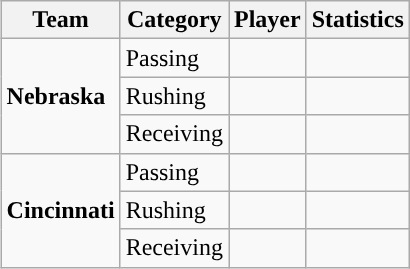<table class="wikitable" style="float: right;">
<tr>
<th>Team</th>
<th>Category</th>
<th>Player</th>
<th>Statistics</th>
</tr>
<tr>
<td rowspan=3><strong>Nebraska</strong></td>
<td>Passing</td>
<td></td>
<td></td>
</tr>
<tr>
<td>Rushing</td>
<td></td>
<td></td>
</tr>
<tr>
<td>Receiving</td>
<td></td>
<td></td>
</tr>
<tr>
<td rowspan=3><strong>Cincinnati</strong></td>
<td>Passing</td>
<td></td>
<td></td>
</tr>
<tr>
<td>Rushing</td>
<td></td>
<td></td>
</tr>
<tr>
<td>Receiving</td>
<td></td>
<td></td>
</tr>
</table>
